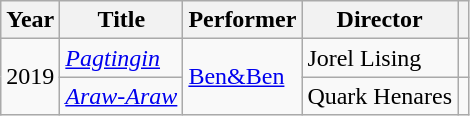<table class="wikitable">
<tr>
<th>Year</th>
<th>Title</th>
<th>Performer</th>
<th>Director</th>
<th></th>
</tr>
<tr>
<td rowspan="2">2019</td>
<td><em><a href='#'>Pagtingin</a></em></td>
<td rowspan="2"><a href='#'>Ben&Ben</a></td>
<td>Jorel Lising</td>
<td></td>
</tr>
<tr>
<td><em><a href='#'>Araw-Araw</a></em></td>
<td>Quark Henares</td>
<td></td>
</tr>
</table>
